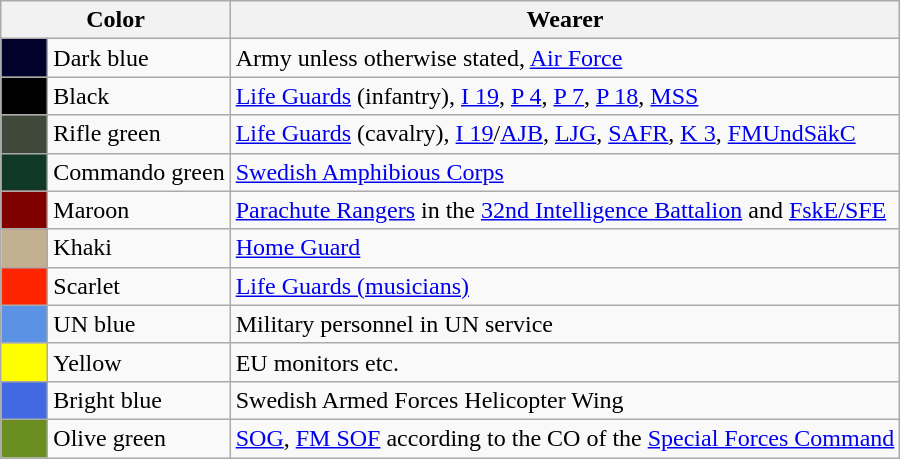<table class="wikitable">
<tr>
<th colspan="2">Color</th>
<th>Wearer</th>
</tr>
<tr>
<td style="background:#00022b;">      </td>
<td>Dark blue</td>
<td>Army unless otherwise stated, <a href='#'>Air Force</a></td>
</tr>
<tr>
<td style="background:#000;"></td>
<td>Black</td>
<td><a href='#'>Life Guards</a> (infantry), <a href='#'>I 19</a>, <a href='#'>P 4</a>, <a href='#'>P 7</a>, <a href='#'>P 18</a>, <a href='#'>MSS</a></td>
</tr>
<tr>
<td style="background:#40483a;"></td>
<td>Rifle green</td>
<td><a href='#'>Life Guards</a> (cavalry), <a href='#'>I 19</a>/<a href='#'>AJB</a>, <a href='#'>LJG</a>, <a href='#'>SAFR</a>, <a href='#'>K 3</a>, <a href='#'>FMUndSäkC</a></td>
</tr>
<tr>
<td style="background:#0f3826;"></td>
<td>Commando green</td>
<td><a href='#'>Swedish Amphibious Corps</a></td>
</tr>
<tr>
<td style="background:maroon;"></td>
<td>Maroon</td>
<td><a href='#'>Parachute Rangers</a> in the <a href='#'>32nd Intelligence Battalion</a> and <a href='#'>FskE/SFE</a></td>
</tr>
<tr>
<td style="background:#c3b091;"></td>
<td>Khaki</td>
<td><a href='#'>Home Guard</a></td>
</tr>
<tr>
<td style="background:#ff2400;"></td>
<td>Scarlet</td>
<td><a href='#'>Life Guards (musicians)</a></td>
</tr>
<tr>
<td style="background:#5b92e5;"></td>
<td>UN blue</td>
<td>Military personnel in UN service</td>
</tr>
<tr>
<td style="background:#ff0;"></td>
<td>Yellow</td>
<td>EU monitors etc.</td>
</tr>
<tr>
<td style="background:#4169e1;"></td>
<td>Bright blue</td>
<td>Swedish Armed Forces Helicopter Wing</td>
</tr>
<tr>
<td style="background:#6b8e23;"></td>
<td>Olive green</td>
<td><a href='#'>SOG</a>, <a href='#'>FM SOF</a> according to the CO of the <a href='#'>Special Forces Command</a></td>
</tr>
</table>
